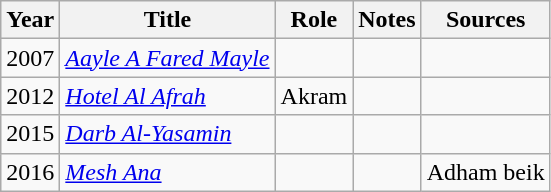<table class="wikitable sortable">
<tr>
<th>Year</th>
<th>Title</th>
<th>Role</th>
<th class = "unsortable">Notes</th>
<th class = "unsortable">Sources</th>
</tr>
<tr>
<td>2007</td>
<td><em><a href='#'>Aayle A Fared Mayle</a></em></td>
<td></td>
<td></td>
<td></td>
</tr>
<tr>
<td>2012</td>
<td><em><a href='#'>Hotel Al Afrah</a></em></td>
<td>Akram</td>
<td></td>
<td></td>
</tr>
<tr>
<td>2015</td>
<td><em><a href='#'>Darb Al-Yasamin</a></em></td>
<td></td>
<td></td>
<td></td>
</tr>
<tr>
<td>2016</td>
<td><em><a href='#'>Mesh Ana</a></em></td>
<td></td>
<td></td>
<td>Adham beik</td>
</tr>
</table>
